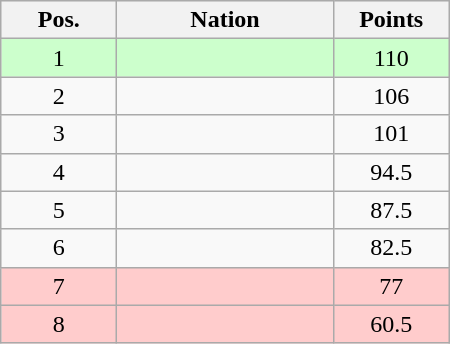<table class="wikitable gauche" cellspacing="1" style="width:300px;">
<tr style="background:#efefef; text-align:center;">
<th style="width:70px;">Pos.</th>
<th>Nation</th>
<th style="width:70px;">Points</th>
</tr>
<tr style="vertical-align:top; text-align:center; background:#ccffcc;">
<td>1</td>
<td style="text-align:left;"></td>
<td>110</td>
</tr>
<tr style="vertical-align:top; text-align:center;">
<td>2</td>
<td style="text-align:left;"></td>
<td>106</td>
</tr>
<tr style="vertical-align:top; text-align:center;">
<td>3</td>
<td style="text-align:left;"></td>
<td>101</td>
</tr>
<tr style="vertical-align:top; text-align:center;">
<td>4</td>
<td style="text-align:left;"></td>
<td>94.5</td>
</tr>
<tr style="vertical-align:top; text-align:center;">
<td>5</td>
<td style="text-align:left;"></td>
<td>87.5</td>
</tr>
<tr style="vertical-align:top; text-align:center;">
<td>6</td>
<td style="text-align:left;"></td>
<td>82.5</td>
</tr>
<tr style="vertical-align:top; text-align:center; background:#ffcccc;">
<td>7</td>
<td style="text-align:left;"></td>
<td>77</td>
</tr>
<tr style="vertical-align:top; text-align:center; background:#ffcccc;">
<td>8</td>
<td style="text-align:left;"></td>
<td>60.5</td>
</tr>
</table>
